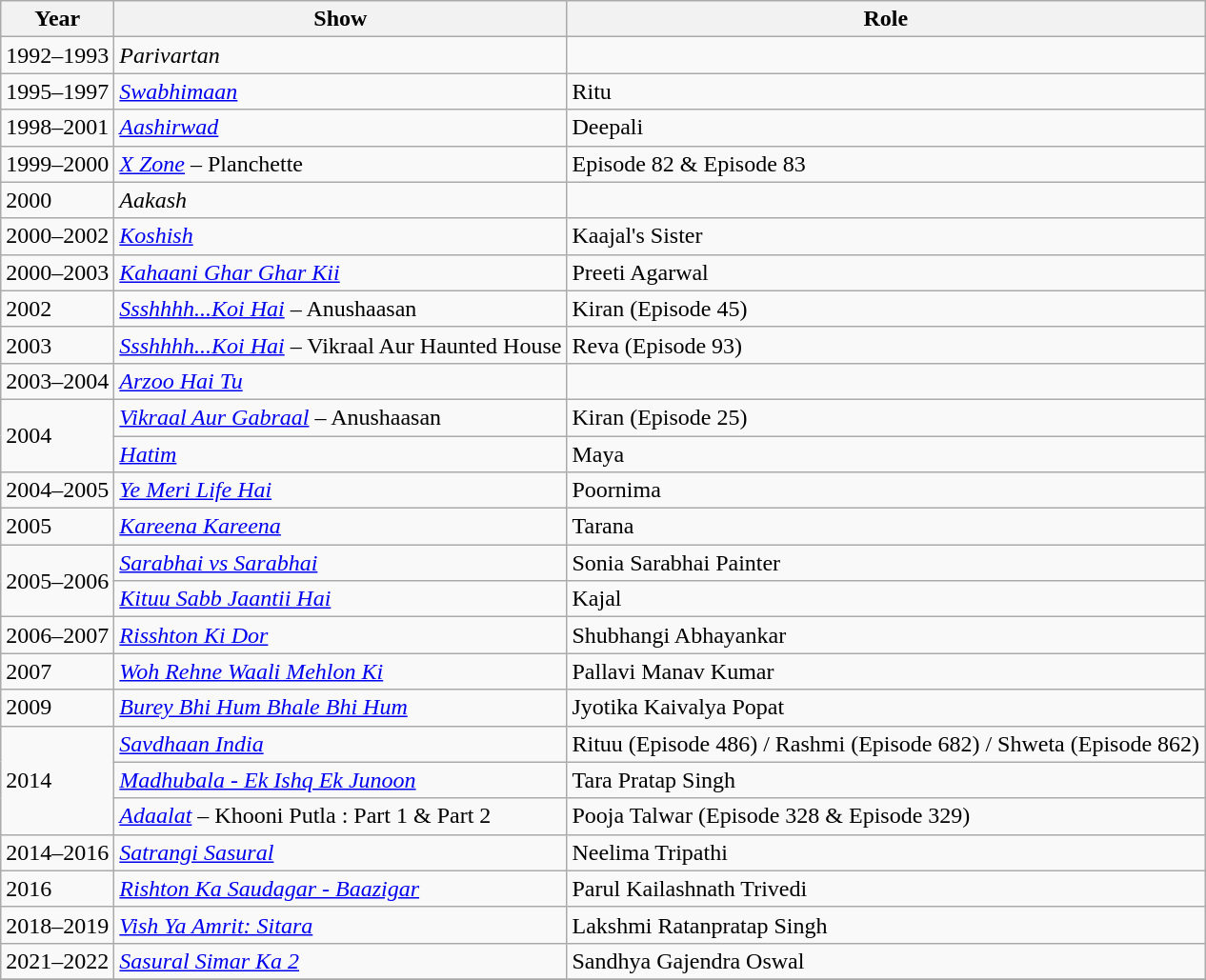<table class="wikitable sortable">
<tr>
<th>Year</th>
<th>Show</th>
<th>Role</th>
</tr>
<tr>
<td>1992–1993</td>
<td><em>Parivartan</em></td>
<td></td>
</tr>
<tr>
<td>1995–1997</td>
<td><em><a href='#'>Swabhimaan</a></em></td>
<td>Ritu</td>
</tr>
<tr>
<td>1998–2001</td>
<td><em><a href='#'>Aashirwad</a></em></td>
<td>Deepali</td>
</tr>
<tr>
<td>1999–2000</td>
<td><em><a href='#'>X Zone</a></em> – Planchette</td>
<td>Episode 82 & Episode 83</td>
</tr>
<tr>
<td>2000</td>
<td><em>Aakash</em></td>
<td></td>
</tr>
<tr>
<td>2000–2002</td>
<td><em><a href='#'>Koshish</a></em></td>
<td>Kaajal's Sister</td>
</tr>
<tr>
<td>2000–2003</td>
<td><em><a href='#'>Kahaani Ghar Ghar Kii</a></em></td>
<td>Preeti Agarwal</td>
</tr>
<tr>
<td>2002</td>
<td><em><a href='#'>Ssshhhh...Koi Hai</a></em> – Anushaasan</td>
<td>Kiran (Episode 45)</td>
</tr>
<tr>
<td>2003</td>
<td><em><a href='#'>Ssshhhh...Koi Hai</a></em> – Vikraal  Aur Haunted House</td>
<td>Reva (Episode 93)</td>
</tr>
<tr>
<td>2003–2004</td>
<td><em><a href='#'>Arzoo Hai Tu</a></em></td>
<td></td>
</tr>
<tr>
<td rowspan="2">2004</td>
<td><em><a href='#'>Vikraal Aur Gabraal</a></em> – Anushaasan</td>
<td>Kiran (Episode 25)</td>
</tr>
<tr>
<td><em><a href='#'>Hatim</a></em></td>
<td>Maya</td>
</tr>
<tr>
<td>2004–2005</td>
<td><em><a href='#'>Ye Meri Life Hai</a></em></td>
<td>Poornima</td>
</tr>
<tr>
<td>2005</td>
<td><em><a href='#'>Kareena Kareena</a></em></td>
<td>Tarana</td>
</tr>
<tr>
<td rowspan="2">2005–2006</td>
<td><em><a href='#'>Sarabhai vs Sarabhai</a></em></td>
<td>Sonia Sarabhai Painter</td>
</tr>
<tr>
<td><em><a href='#'>Kituu Sabb Jaantii Hai</a></em></td>
<td>Kajal</td>
</tr>
<tr>
<td>2006–2007</td>
<td><em><a href='#'>Risshton Ki Dor</a></em></td>
<td>Shubhangi Abhayankar</td>
</tr>
<tr>
<td>2007</td>
<td><em><a href='#'>Woh Rehne Waali Mehlon Ki</a></em></td>
<td>Pallavi Manav Kumar</td>
</tr>
<tr>
<td>2009</td>
<td><em><a href='#'>Burey Bhi Hum Bhale Bhi Hum</a></em></td>
<td>Jyotika Kaivalya Popat</td>
</tr>
<tr>
<td rowspan="3">2014</td>
<td><em><a href='#'>Savdhaan India</a></em></td>
<td>Rituu (Episode 486) /  Rashmi (Episode 682) / Shweta (Episode 862)</td>
</tr>
<tr>
<td><em><a href='#'>Madhubala - Ek Ishq Ek Junoon</a></em></td>
<td>Tara Pratap Singh</td>
</tr>
<tr>
<td><em><a href='#'>Adaalat</a></em> – Khooni Putla : Part 1 & Part 2</td>
<td>Pooja Talwar (Episode 328 & Episode 329)</td>
</tr>
<tr>
<td>2014–2016</td>
<td><em><a href='#'>Satrangi Sasural</a></em></td>
<td>Neelima Tripathi</td>
</tr>
<tr>
<td>2016</td>
<td><em><a href='#'>Rishton Ka Saudagar - Baazigar</a></em></td>
<td>Parul Kailashnath Trivedi</td>
</tr>
<tr>
<td>2018–2019</td>
<td><em><a href='#'>Vish Ya Amrit: Sitara</a></em></td>
<td>Lakshmi Ratanpratap Singh</td>
</tr>
<tr>
<td>2021–2022</td>
<td><em><a href='#'>Sasural Simar Ka 2</a></em></td>
<td>Sandhya Gajendra Oswal</td>
</tr>
<tr>
</tr>
</table>
